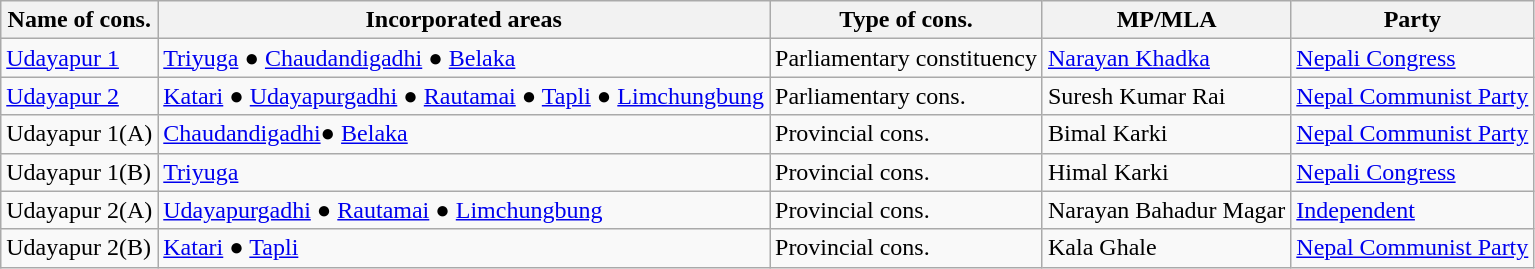<table class = "wikitable">
<tr>
<th>Name of cons.</th>
<th>Incorporated areas</th>
<th>Type of cons.</th>
<th>MP/MLA</th>
<th>Party</th>
</tr>
<tr>
<td><a href='#'>Udayapur 1</a></td>
<td><a href='#'>Triyuga</a> ● <a href='#'>Chaudandigadhi</a> ● <a href='#'>Belaka</a></td>
<td>Parliamentary constituency</td>
<td><a href='#'>Narayan Khadka</a></td>
<td><a href='#'>Nepali Congress</a></td>
</tr>
<tr>
<td><a href='#'>Udayapur 2</a></td>
<td><a href='#'>Katari</a> ● <a href='#'>Udayapurgadhi</a> ● <a href='#'>Rautamai</a> ● <a href='#'>Tapli</a> ● <a href='#'>Limchungbung</a></td>
<td>Parliamentary cons.</td>
<td>Suresh Kumar Rai</td>
<td><a href='#'>Nepal Communist Party</a></td>
</tr>
<tr>
<td>Udayapur 1(A)</td>
<td><a href='#'>Chaudandigadhi</a>● <a href='#'>Belaka</a></td>
<td>Provincial cons.</td>
<td>Bimal Karki</td>
<td><a href='#'>Nepal Communist Party</a></td>
</tr>
<tr>
<td>Udayapur 1(B)</td>
<td><a href='#'>Triyuga</a></td>
<td>Provincial cons.</td>
<td>Himal Karki</td>
<td><a href='#'>Nepali Congress</a></td>
</tr>
<tr>
<td>Udayapur 2(A)</td>
<td><a href='#'>Udayapurgadhi</a> ● <a href='#'>Rautamai</a> ● <a href='#'>Limchungbung</a></td>
<td>Provincial cons.</td>
<td>Narayan Bahadur Magar</td>
<td><a href='#'>Independent</a></td>
</tr>
<tr>
<td>Udayapur 2(B)</td>
<td><a href='#'>Katari</a> ● <a href='#'>Tapli</a></td>
<td>Provincial cons.</td>
<td>Kala Ghale</td>
<td><a href='#'>Nepal Communist Party</a></td>
</tr>
</table>
